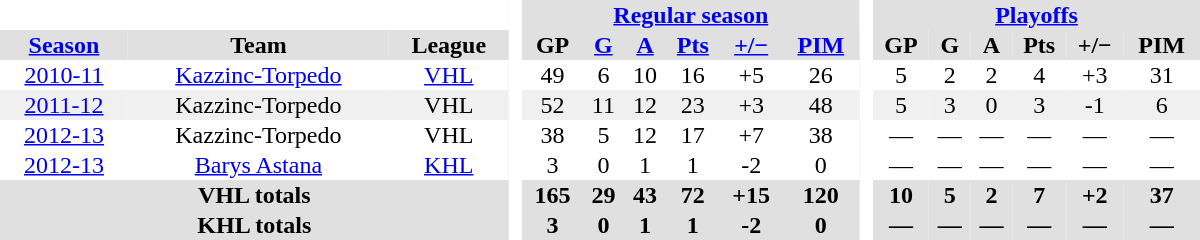<table border="0" cellpadding="1" cellspacing="0" ID="Table3" style="text-align:center; width:50em">
<tr bgcolor="#e0e0e0">
<th colspan="3" bgcolor="#ffffff"> </th>
<th rowspan="99" bgcolor="#ffffff"> </th>
<th colspan="6"><a href='#'>Regular season</a></th>
<th rowspan="99" bgcolor="#ffffff"> </th>
<th colspan="6"><a href='#'>Playoffs</a></th>
</tr>
<tr bgcolor="#e0e0e0">
<th><a href='#'>Season</a></th>
<th>Team</th>
<th>League</th>
<th>GP</th>
<th><a href='#'>G</a></th>
<th><a href='#'>A</a></th>
<th><a href='#'>Pts</a></th>
<th><a href='#'>+/−</a></th>
<th><a href='#'>PIM</a></th>
<th>GP</th>
<th>G</th>
<th>A</th>
<th>Pts</th>
<th>+/−</th>
<th>PIM</th>
</tr>
<tr>
<td><a href='#'>2010-11</a></td>
<td><a href='#'>Kazzinc-Torpedo</a></td>
<td><a href='#'>VHL</a></td>
<td>49</td>
<td>6</td>
<td>10</td>
<td>16</td>
<td>+5</td>
<td>26</td>
<td>5</td>
<td>2</td>
<td>2</td>
<td>4</td>
<td>+3</td>
<td>31</td>
</tr>
<tr bgcolor="#f0f0f0">
<td><a href='#'>2011-12</a></td>
<td>Kazzinc-Torpedo</td>
<td>VHL</td>
<td>52</td>
<td>11</td>
<td>12</td>
<td>23</td>
<td>+3</td>
<td>48</td>
<td>5</td>
<td>3</td>
<td>0</td>
<td>3</td>
<td>-1</td>
<td>6</td>
</tr>
<tr>
<td><a href='#'>2012-13</a></td>
<td>Kazzinc-Torpedo</td>
<td>VHL</td>
<td>38</td>
<td>5</td>
<td>12</td>
<td>17</td>
<td>+7</td>
<td>38</td>
<td>—</td>
<td>—</td>
<td>—</td>
<td>—</td>
<td>—</td>
<td>—</td>
</tr>
<tr>
<td><a href='#'>2012-13</a></td>
<td><a href='#'>Barys Astana</a></td>
<td><a href='#'>KHL</a></td>
<td>3</td>
<td>0</td>
<td>1</td>
<td>1</td>
<td>-2</td>
<td>0</td>
<td>—</td>
<td>—</td>
<td>—</td>
<td>—</td>
<td>—</td>
<td>—</td>
</tr>
<tr style="background:#e0e0e0;">
<th colspan="3">VHL totals</th>
<th>165</th>
<th>29</th>
<th>43</th>
<th>72</th>
<th>+15</th>
<th>120</th>
<th>10</th>
<th>5</th>
<th>2</th>
<th>7</th>
<th>+2</th>
<th>37</th>
</tr>
<tr style="background:#e0e0e0;">
<th colspan="3">KHL totals</th>
<th>3</th>
<th>0</th>
<th>1</th>
<th>1</th>
<th>-2</th>
<th>0</th>
<th>—</th>
<th>—</th>
<th>—</th>
<th>—</th>
<th>—</th>
<th>—</th>
</tr>
</table>
